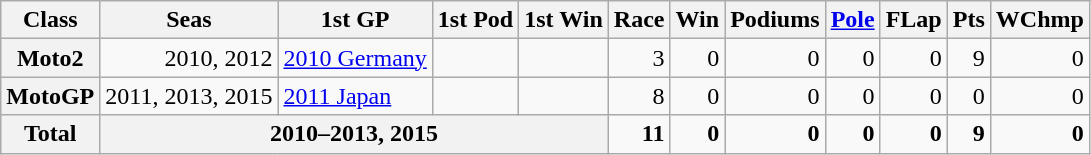<table class="wikitable">
<tr>
<th>Class</th>
<th>Seas</th>
<th>1st GP</th>
<th>1st Pod</th>
<th>1st Win</th>
<th>Race</th>
<th>Win</th>
<th>Podiums</th>
<th><a href='#'>Pole</a></th>
<th>FLap</th>
<th>Pts</th>
<th>WChmp</th>
</tr>
<tr align="right">
<th>Moto2</th>
<td>2010, 2012</td>
<td align="left"><a href='#'>2010 Germany</a></td>
<td align="left"></td>
<td align="left"></td>
<td>3</td>
<td>0</td>
<td>0</td>
<td>0</td>
<td>0</td>
<td>9</td>
<td>0</td>
</tr>
<tr align="right">
<th>MotoGP</th>
<td>2011, 2013, 2015</td>
<td align="left"><a href='#'>2011 Japan</a></td>
<td align="left"></td>
<td align="left"></td>
<td>8</td>
<td>0</td>
<td>0</td>
<td>0</td>
<td>0</td>
<td>0</td>
<td>0</td>
</tr>
<tr align="right">
<th>Total</th>
<th colspan=4>2010–2013, 2015</th>
<td><strong>11</strong></td>
<td><strong>0</strong></td>
<td><strong>0</strong></td>
<td><strong>0</strong></td>
<td><strong>0</strong></td>
<td><strong>9</strong></td>
<td><strong>0</strong></td>
</tr>
</table>
